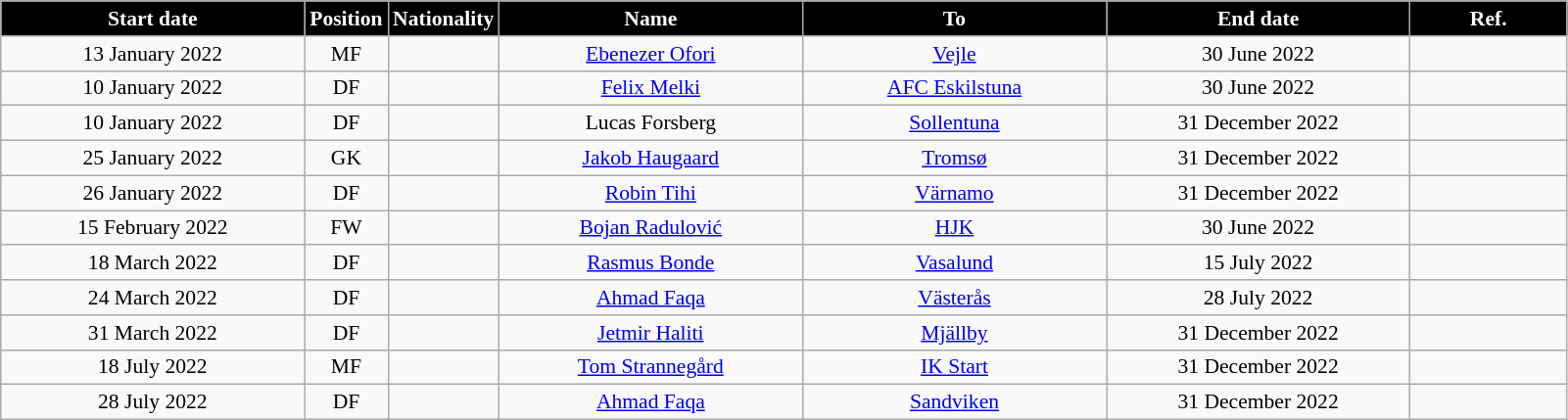<table class="wikitable"  style="text-align:center; font-size:90%; ">
<tr>
<th style="background:#000000; color:white; width:200px;">Start date</th>
<th style="background:#000000; color:white; width:50px;">Position</th>
<th style="background:#000000; color:white; width:50px;">Nationality</th>
<th style="background:#000000; color:white; width:200px;">Name</th>
<th style="background:#000000; color:white; width:200px;">To</th>
<th style="background:#000000; color:white; width:200px;">End date</th>
<th style="background:#000000; color:white; width:100px;">Ref.</th>
</tr>
<tr>
<td>13 January 2022</td>
<td>MF</td>
<td></td>
<td><a href='#'>Ebenezer Ofori</a></td>
<td><a href='#'>Vejle</a></td>
<td>30 June 2022</td>
<td></td>
</tr>
<tr>
<td>10 January 2022</td>
<td>DF</td>
<td></td>
<td><a href='#'>Felix Melki</a></td>
<td><a href='#'>AFC Eskilstuna</a></td>
<td>30 June 2022</td>
<td></td>
</tr>
<tr>
<td>10 January 2022</td>
<td>DF</td>
<td></td>
<td>Lucas Forsberg</td>
<td><a href='#'>Sollentuna</a></td>
<td>31 December 2022</td>
<td></td>
</tr>
<tr>
<td>25 January 2022</td>
<td>GK</td>
<td></td>
<td><a href='#'>Jakob Haugaard</a></td>
<td><a href='#'>Tromsø</a></td>
<td>31 December 2022</td>
<td></td>
</tr>
<tr>
<td>26 January 2022</td>
<td>DF</td>
<td></td>
<td><a href='#'>Robin Tihi</a></td>
<td><a href='#'>Värnamo</a></td>
<td>31 December 2022</td>
<td></td>
</tr>
<tr>
<td>15 February 2022</td>
<td>FW</td>
<td></td>
<td><a href='#'>Bojan Radulović</a></td>
<td><a href='#'>HJK</a></td>
<td>30 June 2022</td>
<td></td>
</tr>
<tr>
<td>18 March 2022</td>
<td>DF</td>
<td></td>
<td><a href='#'>Rasmus Bonde</a></td>
<td><a href='#'>Vasalund</a></td>
<td>15 July 2022</td>
<td></td>
</tr>
<tr>
<td>24 March 2022</td>
<td>DF</td>
<td></td>
<td><a href='#'>Ahmad Faqa</a></td>
<td><a href='#'>Västerås</a></td>
<td>28 July 2022</td>
<td></td>
</tr>
<tr>
<td>31 March 2022</td>
<td>DF</td>
<td></td>
<td><a href='#'>Jetmir Haliti</a></td>
<td><a href='#'>Mjällby</a></td>
<td>31 December 2022</td>
<td></td>
</tr>
<tr>
<td>18 July 2022</td>
<td>MF</td>
<td></td>
<td><a href='#'>Tom Strannegård</a></td>
<td><a href='#'>IK Start</a></td>
<td>31 December 2022</td>
<td></td>
</tr>
<tr>
<td>28 July 2022</td>
<td>DF</td>
<td></td>
<td><a href='#'>Ahmad Faqa</a></td>
<td><a href='#'>Sandviken</a></td>
<td>31 December 2022</td>
<td></td>
</tr>
</table>
